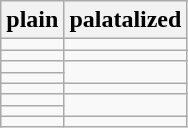<table class="wikitable">
<tr>
<th>plain</th>
<th>palatalized</th>
</tr>
<tr>
<td></td>
<td></td>
</tr>
<tr>
<td></td>
<td></td>
</tr>
<tr>
<td></td>
<td rowspan="2" valign="center"></td>
</tr>
<tr>
<td></td>
</tr>
<tr>
<td></td>
<td></td>
</tr>
<tr>
<td></td>
<td rowspan="2" valign="center"></td>
</tr>
<tr>
<td></td>
</tr>
<tr>
<td></td>
<td></td>
</tr>
</table>
